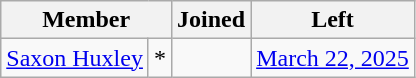<table class="wikitable sortable" style="text-align:center;">
<tr>
<th colspan="2">Member</th>
<th>Joined</th>
<th>Left</th>
</tr>
<tr>
<td><a href='#'>Saxon Huxley</a></td>
<td>*</td>
<td></td>
<td><a href='#'>March 22, 2025</a></td>
</tr>
</table>
